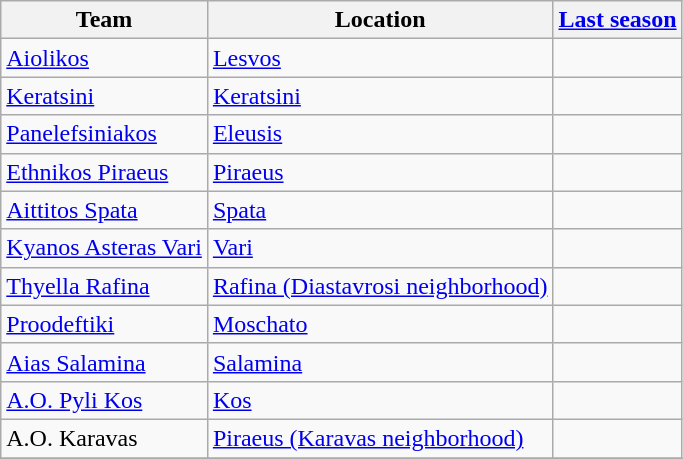<table class="wikitable sortable">
<tr>
<th>Team</th>
<th>Location</th>
<th><a href='#'>Last season</a></th>
</tr>
<tr>
<td><a href='#'>Aiolikos</a></td>
<td><a href='#'>Lesvos</a></td>
<td></td>
</tr>
<tr>
<td><a href='#'>Keratsini</a></td>
<td><a href='#'>Keratsini</a></td>
<td></td>
</tr>
<tr>
<td><a href='#'>Panelefsiniakos</a></td>
<td><a href='#'>Eleusis</a></td>
<td></td>
</tr>
<tr>
<td><a href='#'>Ethnikos Piraeus</a></td>
<td><a href='#'>Piraeus</a></td>
<td></td>
</tr>
<tr>
<td><a href='#'>Aittitos Spata</a></td>
<td><a href='#'>Spata</a></td>
<td></td>
</tr>
<tr>
<td><a href='#'>Kyanos Asteras Vari</a></td>
<td><a href='#'>Vari</a></td>
<td></td>
</tr>
<tr>
<td><a href='#'>Thyella Rafina</a></td>
<td><a href='#'>Rafina (Diastavrosi neighborhood)</a></td>
<td></td>
</tr>
<tr>
<td><a href='#'>Proodeftiki</a></td>
<td><a href='#'>Moschato</a></td>
<td></td>
</tr>
<tr>
<td><a href='#'>Aias Salamina</a></td>
<td><a href='#'>Salamina</a></td>
<td></td>
</tr>
<tr>
<td><a href='#'>A.O. Pyli Kos</a></td>
<td><a href='#'>Kos</a></td>
<td></td>
</tr>
<tr>
<td>A.O. Karavas</td>
<td><a href='#'>Piraeus (Karavas neighborhood)</a></td>
<td></td>
</tr>
<tr>
</tr>
</table>
